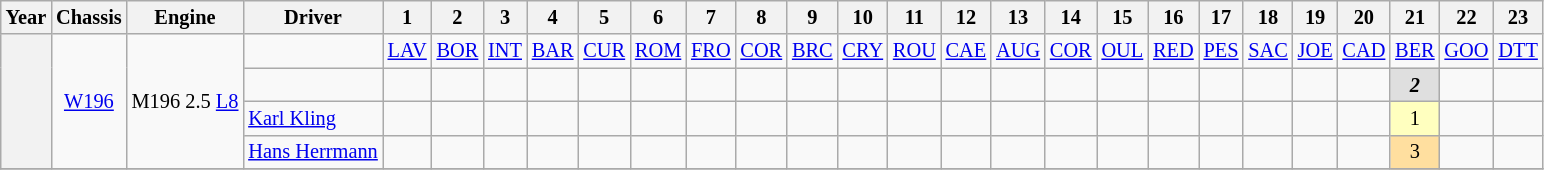<table class="wikitable" style="text-align:center; font-size:85%">
<tr>
<th>Year</th>
<th>Chassis</th>
<th>Engine</th>
<th>Driver</th>
<th>1</th>
<th>2</th>
<th>3</th>
<th>4</th>
<th>5</th>
<th>6</th>
<th>7</th>
<th>8</th>
<th>9</th>
<th>10</th>
<th>11</th>
<th>12</th>
<th>13</th>
<th>14</th>
<th>15</th>
<th>16</th>
<th>17</th>
<th>18</th>
<th>19</th>
<th>20</th>
<th>21</th>
<th>22</th>
<th>23</th>
</tr>
<tr>
<th rowspan="4"></th>
<td rowspan="4"><a href='#'>W196</a></td>
<td rowspan="4">M196 2.5 <a href='#'>L8</a></td>
<td></td>
<td><a href='#'>LAV</a></td>
<td><a href='#'>BOR</a></td>
<td><a href='#'>INT</a></td>
<td><a href='#'>BAR</a></td>
<td><a href='#'>CUR</a></td>
<td><a href='#'>ROM</a></td>
<td><a href='#'>FRO</a></td>
<td><a href='#'>COR</a></td>
<td><a href='#'>BRC</a></td>
<td><a href='#'>CRY</a></td>
<td><a href='#'>ROU</a></td>
<td><a href='#'>CAE</a></td>
<td><a href='#'>AUG</a></td>
<td><a href='#'>COR</a></td>
<td><a href='#'>OUL</a></td>
<td><a href='#'>RED</a></td>
<td><a href='#'>PES</a></td>
<td><a href='#'>SAC</a></td>
<td><a href='#'>JOE</a></td>
<td><a href='#'>CAD</a></td>
<td><a href='#'>BER</a></td>
<td><a href='#'>GOO</a></td>
<td><a href='#'>DTT</a></td>
</tr>
<tr>
<td align="left"></td>
<td></td>
<td></td>
<td></td>
<td></td>
<td></td>
<td></td>
<td></td>
<td></td>
<td></td>
<td></td>
<td></td>
<td></td>
<td></td>
<td></td>
<td></td>
<td></td>
<td></td>
<td></td>
<td></td>
<td></td>
<td style="background:#DFDFDF;"><strong><em>2</em></strong></td>
<td></td>
<td></td>
</tr>
<tr>
<td align="left"> <a href='#'>Karl Kling</a></td>
<td></td>
<td></td>
<td></td>
<td></td>
<td></td>
<td></td>
<td></td>
<td></td>
<td></td>
<td></td>
<td></td>
<td></td>
<td></td>
<td></td>
<td></td>
<td></td>
<td></td>
<td></td>
<td></td>
<td></td>
<td style="background:#FFFFBF;">1</td>
<td></td>
<td></td>
</tr>
<tr>
<td align="left"> <a href='#'>Hans Herrmann</a></td>
<td></td>
<td></td>
<td></td>
<td></td>
<td></td>
<td></td>
<td></td>
<td></td>
<td></td>
<td></td>
<td></td>
<td></td>
<td></td>
<td></td>
<td></td>
<td></td>
<td></td>
<td></td>
<td></td>
<td></td>
<td style="background:#FFDF9F;">3</td>
<td></td>
<td></td>
</tr>
<tr>
</tr>
</table>
